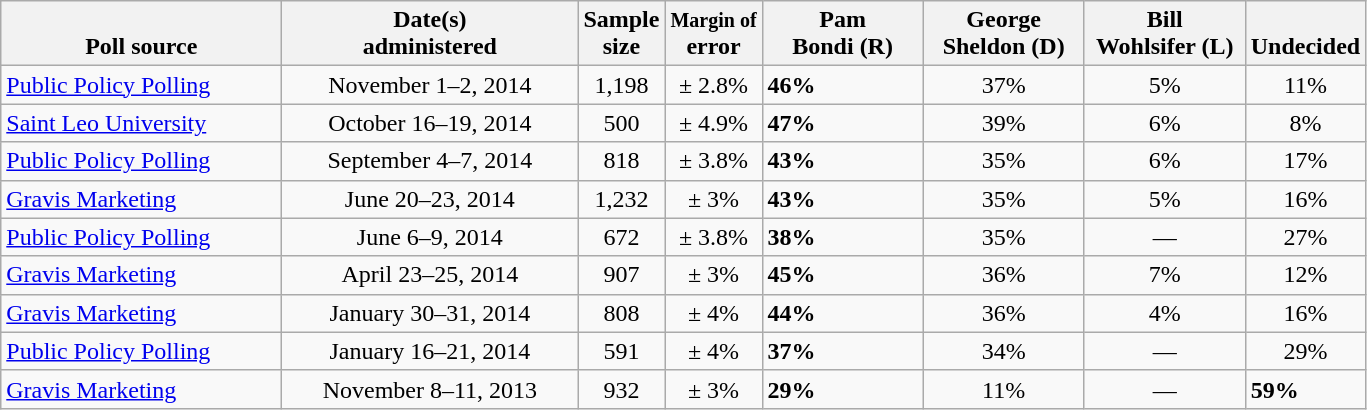<table class="wikitable">
<tr valign= bottom>
<th style="width:180px;">Poll source</th>
<th style="width:190px;">Date(s)<br>administered</th>
<th class=small>Sample<br>size</th>
<th><small>Margin of</small><br>error</th>
<th style="width:100px;">Pam<br>Bondi (R)</th>
<th style="width:100px;">George<br>Sheldon (D)</th>
<th style="width:100px;">Bill<br>Wohlsifer (L)</th>
<th>Undecided</th>
</tr>
<tr>
<td><a href='#'>Public Policy Polling</a></td>
<td align=center>November 1–2, 2014</td>
<td align=center>1,198</td>
<td align=center>± 2.8%</td>
<td><strong>46%</strong></td>
<td align=center>37%</td>
<td align=center>5%</td>
<td align=center>11%</td>
</tr>
<tr>
<td><a href='#'>Saint Leo University</a></td>
<td align=center>October 16–19, 2014</td>
<td align=center>500</td>
<td align=center>± 4.9%</td>
<td><strong>47%</strong></td>
<td align=center>39%</td>
<td align=center>6%</td>
<td align=center>8%</td>
</tr>
<tr>
<td><a href='#'>Public Policy Polling</a></td>
<td align=center>September 4–7, 2014</td>
<td align=center>818</td>
<td align=center>± 3.8%</td>
<td><strong>43%</strong></td>
<td align=center>35%</td>
<td align=center>6%</td>
<td align=center>17%</td>
</tr>
<tr>
<td><a href='#'>Gravis Marketing</a></td>
<td align=center>June 20–23, 2014</td>
<td align=center>1,232</td>
<td align=center>± 3%</td>
<td><strong>43%</strong></td>
<td align=center>35%</td>
<td align=center>5%</td>
<td align=center>16%</td>
</tr>
<tr>
<td><a href='#'>Public Policy Polling</a></td>
<td align=center>June 6–9, 2014</td>
<td align=center>672</td>
<td align=center>± 3.8%</td>
<td><strong>38%</strong></td>
<td align=center>35%</td>
<td align=center>—</td>
<td align=center>27%</td>
</tr>
<tr>
<td><a href='#'>Gravis Marketing</a></td>
<td align=center>April 23–25, 2014</td>
<td align=center>907</td>
<td align=center>± 3%</td>
<td><strong>45%</strong></td>
<td align=center>36%</td>
<td align=center>7%</td>
<td align=center>12%</td>
</tr>
<tr>
<td><a href='#'>Gravis Marketing</a></td>
<td align=center>January 30–31, 2014</td>
<td align=center>808</td>
<td align=center>± 4%</td>
<td><strong>44%</strong></td>
<td align=center>36%</td>
<td align=center>4%</td>
<td align=center>16%</td>
</tr>
<tr>
<td><a href='#'>Public Policy Polling</a></td>
<td align=center>January 16–21, 2014</td>
<td align=center>591</td>
<td align=center>± 4%</td>
<td><strong>37%</strong></td>
<td align=center>34%</td>
<td align=center>—</td>
<td align=center>29%</td>
</tr>
<tr>
<td><a href='#'>Gravis Marketing</a></td>
<td align=center>November 8–11, 2013</td>
<td align=center>932</td>
<td align=center>± 3%</td>
<td><strong>29%</strong></td>
<td align=center>11%</td>
<td align=center>—</td>
<td><strong>59%</strong></td>
</tr>
</table>
